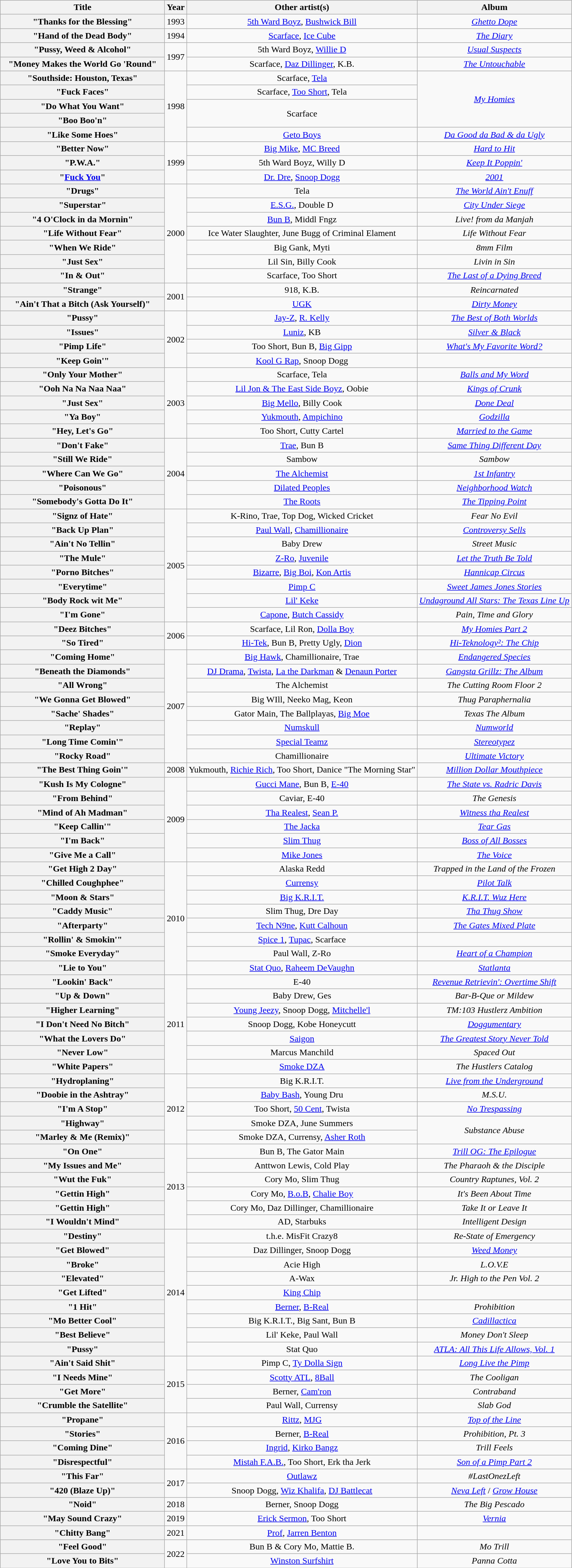<table class="wikitable plainrowheaders" style="text-align:center;">
<tr>
<th scope="col" style="width:18em;">Title</th>
<th scope="col">Year</th>
<th scope="col">Other artist(s)</th>
<th scope="col">Album</th>
</tr>
<tr>
<th scope="row">"Thanks for the Blessing"</th>
<td>1993</td>
<td><a href='#'>5th Ward Boyz</a>, <a href='#'>Bushwick Bill</a></td>
<td><em><a href='#'>Ghetto Dope</a></em></td>
</tr>
<tr>
<th scope="row">"Hand of the Dead Body"</th>
<td>1994</td>
<td><a href='#'>Scarface</a>, <a href='#'>Ice Cube</a></td>
<td><em><a href='#'>The Diary</a></em></td>
</tr>
<tr>
<th scope="row">"Pussy, Weed & Alcohol"</th>
<td rowspan=2>1997</td>
<td>5th Ward Boyz, <a href='#'>Willie D</a></td>
<td><em><a href='#'>Usual Suspects</a></em></td>
</tr>
<tr>
<th scope="row">"Money Makes the World Go 'Round"</th>
<td>Scarface, <a href='#'>Daz Dillinger</a>, K.B.</td>
<td><em><a href='#'>The Untouchable</a></em></td>
</tr>
<tr>
<th scope="row">"Southside: Houston, Texas"</th>
<td rowspan=5>1998</td>
<td>Scarface, <a href='#'>Tela</a></td>
<td rowspan=4><em><a href='#'>My Homies</a></em></td>
</tr>
<tr>
<th scope="row">"Fuck Faces"</th>
<td>Scarface, <a href='#'>Too Short</a>, Tela</td>
</tr>
<tr>
<th scope="row">"Do What You Want"</th>
<td rowspan=2>Scarface</td>
</tr>
<tr>
<th scope="row">"Boo Boo'n"</th>
</tr>
<tr>
<th scope="row">"Like Some Hoes"</th>
<td><a href='#'>Geto Boys</a></td>
<td><em><a href='#'>Da Good da Bad & da Ugly</a></em></td>
</tr>
<tr>
<th scope="row">"Better Now"</th>
<td rowspan=3>1999</td>
<td><a href='#'>Big Mike</a>, <a href='#'>MC Breed</a></td>
<td><em><a href='#'>Hard to Hit</a></em></td>
</tr>
<tr>
<th scope="row">"P.W.A."</th>
<td>5th Ward Boyz, Willy D</td>
<td><em><a href='#'>Keep It Poppin'</a></em></td>
</tr>
<tr>
<th scope="row">"<a href='#'>Fuck You</a>"</th>
<td><a href='#'>Dr. Dre</a>, <a href='#'>Snoop Dogg</a></td>
<td><em><a href='#'>2001</a></em></td>
</tr>
<tr>
<th scope="row">"Drugs"</th>
<td rowspan=7>2000</td>
<td>Tela</td>
<td><em><a href='#'>The World Ain't Enuff</a></em></td>
</tr>
<tr>
<th scope="row">"Superstar"</th>
<td><a href='#'>E.S.G.</a>, Double D</td>
<td><em><a href='#'>City Under Siege</a></em></td>
</tr>
<tr>
<th scope="row">"4 O'Clock in da Mornin"</th>
<td><a href='#'>Bun B</a>, Middl Fngz</td>
<td><em>Live! from da Manjah</em></td>
</tr>
<tr>
<th scope="row">"Life Without Fear"</th>
<td>Ice Water Slaughter, June Bugg of Criminal Elament</td>
<td><em>Life Without Fear</em></td>
</tr>
<tr>
<th scope="row">"When We Ride"</th>
<td>Big Gank, Myti</td>
<td><em>8mm Film</em></td>
</tr>
<tr>
<th scope="row">"Just Sex"</th>
<td>Lil Sin, Billy Cook</td>
<td><em>Livin in Sin</em></td>
</tr>
<tr>
<th scope="row">"In & Out"</th>
<td>Scarface, Too Short</td>
<td><em><a href='#'>The Last of a Dying Breed</a></em></td>
</tr>
<tr>
<th scope="row">"Strange"</th>
<td rowspan=2>2001</td>
<td>918, K.B.</td>
<td><em>Reincarnated</em></td>
</tr>
<tr>
<th scope="row">"Ain't That a Bitch (Ask Yourself)"</th>
<td><a href='#'>UGK</a></td>
<td><em><a href='#'>Dirty Money</a></em></td>
</tr>
<tr>
<th scope="row">"Pussy"</th>
<td rowspan=4>2002</td>
<td><a href='#'>Jay-Z</a>, <a href='#'>R. Kelly</a></td>
<td><em><a href='#'>The Best of Both Worlds</a></em></td>
</tr>
<tr>
<th scope="row">"Issues"</th>
<td><a href='#'>Luniz</a>, KB</td>
<td><em><a href='#'>Silver & Black</a></em></td>
</tr>
<tr>
<th scope="row">"Pimp Life"</th>
<td>Too Short, Bun B, <a href='#'>Big Gipp</a></td>
<td><em><a href='#'>What's My Favorite Word?</a></em></td>
</tr>
<tr>
<th scope="row">"Keep Goin'"</th>
<td><a href='#'>Kool G Rap</a>, Snoop Dogg</td>
<td></td>
</tr>
<tr>
<th scope="row">"Only Your Mother"</th>
<td rowspan=5>2003</td>
<td>Scarface, Tela</td>
<td><em><a href='#'>Balls and My Word</a></em></td>
</tr>
<tr>
<th scope="row">"Ooh Na Na Naa Naa"</th>
<td><a href='#'>Lil Jon & The East Side Boyz</a>, Oobie</td>
<td><em><a href='#'>Kings of Crunk</a></em></td>
</tr>
<tr>
<th scope="row">"Just Sex"</th>
<td><a href='#'>Big Mello</a>, Billy Cook</td>
<td><em><a href='#'>Done Deal</a></em></td>
</tr>
<tr>
<th scope="row">"Ya Boy"</th>
<td><a href='#'>Yukmouth</a>, <a href='#'>Ampichino</a></td>
<td><em><a href='#'>Godzilla</a></em></td>
</tr>
<tr>
<th scope="row">"Hey, Let's Go"</th>
<td>Too Short, Cutty Cartel</td>
<td><em><a href='#'>Married to the Game</a></em></td>
</tr>
<tr>
<th scope="row">"Don't Fake"</th>
<td rowspan=5>2004</td>
<td><a href='#'>Trae</a>, Bun B</td>
<td><em><a href='#'>Same Thing Different Day</a></em></td>
</tr>
<tr>
<th scope="row">"Still We Ride"</th>
<td>Sambow</td>
<td><em>Sambow</em></td>
</tr>
<tr>
<th scope="row">"Where Can We Go"</th>
<td><a href='#'>The Alchemist</a></td>
<td><em><a href='#'>1st Infantry</a></em></td>
</tr>
<tr>
<th scope="row">"Poisonous"</th>
<td><a href='#'>Dilated Peoples</a></td>
<td><em><a href='#'>Neighborhood Watch</a></em></td>
</tr>
<tr>
<th scope="row">"Somebody's Gotta Do It"</th>
<td><a href='#'>The Roots</a></td>
<td><em><a href='#'>The Tipping Point</a></em></td>
</tr>
<tr>
<th scope="row">"Signz of Hate"</th>
<td rowspan=8>2005</td>
<td>K-Rino, Trae, Top Dog, Wicked Cricket</td>
<td><em>Fear No Evil</em></td>
</tr>
<tr>
<th scope="row">"Back Up Plan"</th>
<td><a href='#'>Paul Wall</a>, <a href='#'>Chamillionaire</a></td>
<td><em><a href='#'>Controversy Sells</a></em></td>
</tr>
<tr>
<th scope="row">"Ain't No Tellin"</th>
<td>Baby Drew</td>
<td><em>Street Music</em></td>
</tr>
<tr>
<th scope="row">"The Mule"</th>
<td><a href='#'>Z-Ro</a>, <a href='#'>Juvenile</a></td>
<td><em><a href='#'>Let the Truth Be Told</a></em></td>
</tr>
<tr>
<th scope="row">"Porno Bitches"</th>
<td><a href='#'>Bizarre</a>, <a href='#'>Big Boi</a>, <a href='#'>Kon Artis</a></td>
<td><em><a href='#'>Hannicap Circus</a></em></td>
</tr>
<tr>
<th scope="row">"Everytime"</th>
<td><a href='#'>Pimp C</a></td>
<td><em><a href='#'>Sweet James Jones Stories</a></em></td>
</tr>
<tr>
<th scope="row">"Body Rock wit Me"</th>
<td><a href='#'>Lil' Keke</a></td>
<td><em><a href='#'>Undaground All Stars: The Texas Line Up</a></em></td>
</tr>
<tr>
<th scope="row">"I'm Gone"</th>
<td><a href='#'>Capone</a>, <a href='#'>Butch Cassidy</a></td>
<td><em>Pain, Time and Glory</em></td>
</tr>
<tr>
<th scope="row">"Deez Bitches"</th>
<td rowspan=2>2006</td>
<td>Scarface, Lil Ron, <a href='#'>Dolla Boy</a></td>
<td><em><a href='#'>My Homies Part 2</a></em></td>
</tr>
<tr>
<th scope="row">"So Tired"</th>
<td><a href='#'>Hi-Tek</a>, Bun B, Pretty Ugly, <a href='#'>Dion</a></td>
<td><em><a href='#'>Hi-Teknology²: The Chip</a></em></td>
</tr>
<tr>
<th scope="row">"Coming Home"</th>
<td rowspan=8>2007</td>
<td><a href='#'>Big Hawk</a>, Chamillionaire, Trae</td>
<td><em><a href='#'>Endangered Species</a></em></td>
</tr>
<tr>
<th scope="row">"Beneath the Diamonds"</th>
<td><a href='#'>DJ Drama</a>, <a href='#'>Twista</a>, <a href='#'>La the Darkman</a> & <a href='#'>Denaun Porter</a></td>
<td><em><a href='#'>Gangsta Grillz: The Album</a></em></td>
</tr>
<tr>
<th scope="row">"All Wrong"</th>
<td>The Alchemist</td>
<td><em>The Cutting Room Floor 2</em></td>
</tr>
<tr>
<th scope="row">"We Gonna Get Blowed"</th>
<td>Big WIll, Neeko Mag, Keon</td>
<td><em>Thug Paraphernalia</em></td>
</tr>
<tr>
<th scope="row">"Sache' Shades"</th>
<td>Gator Main, The Ballplayas, <a href='#'>Big Moe</a></td>
<td><em>Texas The Album</em></td>
</tr>
<tr>
<th scope="row">"Replay"</th>
<td><a href='#'>Numskull</a></td>
<td><em><a href='#'>Numworld</a></em></td>
</tr>
<tr>
<th scope="row">"Long Time Comin'"</th>
<td><a href='#'>Special Teamz</a></td>
<td><em><a href='#'>Stereotypez</a></em></td>
</tr>
<tr>
<th scope="row">"Rocky Road"</th>
<td>Chamillionaire</td>
<td><em><a href='#'>Ultimate Victory</a></em></td>
</tr>
<tr>
<th scope="row">"The Best Thing Goin'"</th>
<td>2008</td>
<td>Yukmouth, <a href='#'>Richie Rich</a>, Too Short, Danice "The Morning Star"</td>
<td><em><a href='#'>Million Dollar Mouthpiece</a></em></td>
</tr>
<tr>
<th scope="row">"Kush Is My Cologne"</th>
<td rowspan=6>2009</td>
<td><a href='#'>Gucci Mane</a>, Bun B, <a href='#'>E-40</a></td>
<td><em><a href='#'>The State vs. Radric Davis</a></em></td>
</tr>
<tr>
<th scope="row">"From Behind"</th>
<td>Caviar, E-40</td>
<td><em>The Genesis</em></td>
</tr>
<tr>
<th scope="row">"Mind of Ah Madman"</th>
<td><a href='#'>Tha Realest</a>, <a href='#'>Sean P.</a></td>
<td><em><a href='#'>Witness tha Realest</a></em></td>
</tr>
<tr>
<th scope="row">"Keep Callin'"</th>
<td><a href='#'>The Jacka</a></td>
<td><em><a href='#'>Tear Gas</a></em></td>
</tr>
<tr>
<th scope="row">"I'm Back"</th>
<td><a href='#'>Slim Thug</a></td>
<td><em><a href='#'>Boss of All Bosses</a></em></td>
</tr>
<tr>
<th scope="row">"Give Me a Call"</th>
<td><a href='#'>Mike Jones</a></td>
<td><em><a href='#'>The Voice</a></em></td>
</tr>
<tr>
<th scope="row">"Get High 2 Day"</th>
<td rowspan=8>2010</td>
<td>Alaska Redd</td>
<td><em>Trapped in the Land of the Frozen</em></td>
</tr>
<tr>
<th scope="row">"Chilled Coughphee"</th>
<td><a href='#'>Currensy</a></td>
<td><em><a href='#'>Pilot Talk</a></em></td>
</tr>
<tr>
<th scope="row">"Moon & Stars"</th>
<td><a href='#'>Big K.R.I.T.</a></td>
<td><em><a href='#'>K.R.I.T. Wuz Here</a></em></td>
</tr>
<tr>
<th scope="row">"Caddy Music"</th>
<td>Slim Thug, Dre Day</td>
<td><em><a href='#'>Tha Thug Show</a></em></td>
</tr>
<tr>
<th scope="row">"Afterparty"</th>
<td><a href='#'>Tech N9ne</a>, <a href='#'>Kutt Calhoun</a></td>
<td><em><a href='#'>The Gates Mixed Plate</a></em></td>
</tr>
<tr>
<th scope="row">"Rollin' & Smokin'"</th>
<td><a href='#'>Spice 1</a>, <a href='#'>Tupac</a>, Scarface</td>
<td></td>
</tr>
<tr>
<th scope="row">"Smoke Everyday"</th>
<td>Paul Wall, Z-Ro</td>
<td><em><a href='#'>Heart of a Champion</a></em></td>
</tr>
<tr>
<th scope="row">"Lie to You"</th>
<td><a href='#'>Stat Quo</a>, <a href='#'>Raheem DeVaughn</a></td>
<td><em><a href='#'>Statlanta</a></em></td>
</tr>
<tr>
<th scope="row">"Lookin' Back"</th>
<td rowspan=7>2011</td>
<td>E-40</td>
<td><em><a href='#'>Revenue Retrievin': Overtime Shift</a></em></td>
</tr>
<tr>
<th scope="row">"Up & Down"</th>
<td>Baby Drew, Ges</td>
<td><em>Bar-B-Que or Mildew</em></td>
</tr>
<tr>
<th scope="row">"Higher Learning"</th>
<td><a href='#'>Young Jeezy</a>, Snoop Dogg, <a href='#'>Mitchelle'l</a></td>
<td><em>TM:103 Hustlerz Ambition</em></td>
</tr>
<tr>
<th scope="row">"I Don't Need No Bitch"</th>
<td>Snoop Dogg, Kobe Honeycutt</td>
<td><em><a href='#'>Doggumentary</a></em></td>
</tr>
<tr>
<th scope="row">"What the Lovers Do"</th>
<td><a href='#'>Saigon</a></td>
<td><em><a href='#'>The Greatest Story Never Told</a></em></td>
</tr>
<tr>
<th scope="row">"Never Low"</th>
<td>Marcus Manchild</td>
<td><em>Spaced Out</em></td>
</tr>
<tr>
<th scope="row">"White Papers"</th>
<td><a href='#'>Smoke DZA</a></td>
<td><em>The Hustlers Catalog</em></td>
</tr>
<tr>
<th scope="row">"Hydroplaning"</th>
<td rowspan=5>2012</td>
<td>Big K.R.I.T.</td>
<td><em><a href='#'>Live from the Underground</a></em></td>
</tr>
<tr>
<th scope="row">"Doobie in the Ashtray"</th>
<td><a href='#'>Baby Bash</a>, Young Dru</td>
<td><em>M.S.U.</em></td>
</tr>
<tr>
<th scope="row">"I'm A Stop"</th>
<td>Too Short, <a href='#'>50 Cent</a>, Twista</td>
<td><em><a href='#'>No Trespassing</a></em></td>
</tr>
<tr>
<th scope="row">"Highway"</th>
<td>Smoke DZA, June Summers</td>
<td rowspan=2><em>Substance Abuse</em></td>
</tr>
<tr>
<th scope="row">"Marley & Me (Remix)"</th>
<td>Smoke DZA, Currensy, <a href='#'>Asher Roth</a></td>
</tr>
<tr>
<th scope="row">"On One"</th>
<td rowspan=6>2013</td>
<td>Bun B, The Gator Main</td>
<td><em><a href='#'>Trill OG: The Epilogue</a></em></td>
</tr>
<tr>
<th scope="row">"My Issues and Me"</th>
<td>Anttwon Lewis, Cold Play</td>
<td><em>The Pharaoh & the Disciple</em></td>
</tr>
<tr>
<th scope="row">"Wut the Fuk"</th>
<td>Cory Mo, Slim Thug</td>
<td><em>Country Raptunes, Vol. 2</em></td>
</tr>
<tr>
<th scope="row">"Gettin High"</th>
<td>Cory Mo, <a href='#'>B.o.B</a>, <a href='#'>Chalie Boy</a></td>
<td><em>It's Been About Time</em></td>
</tr>
<tr>
<th scope="row">"Gettin High"</th>
<td>Cory Mo, Daz Dillinger, Chamillionaire</td>
<td><em>Take It or Leave It</em></td>
</tr>
<tr>
<th scope="row">"I Wouldn't Mind"</th>
<td>AD, Starbuks</td>
<td><em>Intelligent Design</em></td>
</tr>
<tr>
<th scope="row">"Destiny"</th>
<td rowspan=9>2014</td>
<td>t.h.e. MisFit Crazy8</td>
<td><em>Re-State of Emergency</em></td>
</tr>
<tr>
<th scope="row">"Get Blowed"</th>
<td>Daz Dillinger, Snoop Dogg</td>
<td><em><a href='#'>Weed Money</a></em></td>
</tr>
<tr>
<th scope="row">"Broke"</th>
<td>Acie High</td>
<td><em>L.O.V.E</em></td>
</tr>
<tr>
<th scope="row">"Elevated"</th>
<td>A-Wax</td>
<td><em>Jr. High to the Pen Vol. 2</em></td>
</tr>
<tr>
<th scope="row">"Get Lifted"</th>
<td><a href='#'>King Chip</a></td>
<td></td>
</tr>
<tr>
<th scope="row">"1 Hit"</th>
<td><a href='#'>Berner</a>, <a href='#'>B-Real</a></td>
<td><em>Prohibition</em></td>
</tr>
<tr>
<th scope="row">"Mo Better Cool"</th>
<td>Big K.R.I.T., Big Sant, Bun B</td>
<td><em><a href='#'>Cadillactica</a></em></td>
</tr>
<tr>
<th scope="row">"Best Believe"</th>
<td>Lil' Keke, Paul Wall</td>
<td><em>Money Don't Sleep</em></td>
</tr>
<tr>
<th scope="row">"Pussy"</th>
<td>Stat Quo</td>
<td><em><a href='#'>ATLA: All This Life Allows, Vol. 1</a></em></td>
</tr>
<tr>
<th scope="row">"Ain't Said Shit"</th>
<td rowspan=4>2015</td>
<td>Pimp C, <a href='#'>Ty Dolla Sign</a></td>
<td><em><a href='#'>Long Live the Pimp</a></em></td>
</tr>
<tr>
<th scope="row">"I Needs Mine"</th>
<td><a href='#'>Scotty ATL</a>, <a href='#'>8Ball</a></td>
<td><em>The Cooligan</em></td>
</tr>
<tr>
<th scope="row">"Get More"</th>
<td>Berner, <a href='#'>Cam'ron</a></td>
<td><em>Contraband</em></td>
</tr>
<tr>
<th scope="row">"Crumble the Satellite"</th>
<td>Paul Wall, Currensy</td>
<td><em>Slab God</em></td>
</tr>
<tr>
<th scope="row">"Propane"</th>
<td rowspan="4">2016</td>
<td><a href='#'>Rittz</a>, <a href='#'>MJG</a></td>
<td><em><a href='#'>Top of the Line</a></em></td>
</tr>
<tr>
<th scope="row">"Stories"</th>
<td>Berner, <a href='#'>B-Real</a></td>
<td><em>Prohibition, Pt. 3</em></td>
</tr>
<tr>
<th scope="row">"Coming Dine"</th>
<td><a href='#'>Ingrid</a>, <a href='#'>Kirko Bangz</a></td>
<td><em>Trill Feels</em></td>
</tr>
<tr>
<th scope="row">"Disrespectful"</th>
<td><a href='#'>Mistah F.A.B.</a>, Too Short, Erk tha Jerk</td>
<td><em><a href='#'>Son of a Pimp Part 2</a></em></td>
</tr>
<tr>
<th scope="row">"This Far"</th>
<td rowspan=2>2017</td>
<td><a href='#'>Outlawz</a></td>
<td><em>#LastOnezLeft</em></td>
</tr>
<tr>
<th scope="row">"420 (Blaze Up)"</th>
<td>Snoop Dogg, <a href='#'>Wiz Khalifa</a>, <a href='#'>DJ Battlecat</a></td>
<td><em><a href='#'>Neva Left</a></em> / <em><a href='#'>Grow House</a></em></td>
</tr>
<tr>
<th scope="row">"Noid"</th>
<td>2018</td>
<td>Berner, Snoop Dogg</td>
<td><em>The Big Pescado</em></td>
</tr>
<tr>
<th scope="row">"May Sound Crazy"</th>
<td>2019</td>
<td><a href='#'>Erick Sermon</a>, Too Short</td>
<td><em><a href='#'>Vernia</a></em></td>
</tr>
<tr>
<th scope="row">"Chitty Bang"</th>
<td>2021</td>
<td><a href='#'>Prof</a>, <a href='#'>Jarren Benton</a></td>
<td></td>
</tr>
<tr>
<th scope="row">"Feel Good"</th>
<td rowspan=2>2022</td>
<td>Bun B & Cory Mo, Mattie B.</td>
<td><em>Mo Trill</em></td>
</tr>
<tr>
<th scope="row">"Love You to Bits"</th>
<td><a href='#'>Winston Surfshirt</a></td>
<td><em>Panna Cotta</em></td>
</tr>
</table>
